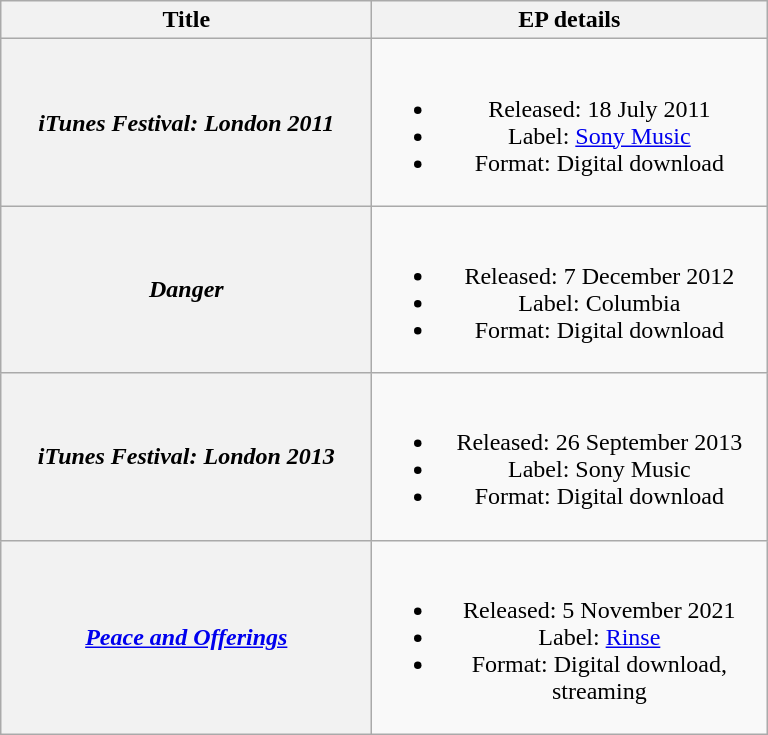<table class="wikitable plainrowheaders" style="text-align:center;">
<tr>
<th scope="col" style="width:15em;">Title</th>
<th scope="col" style="width:16em;">EP details</th>
</tr>
<tr>
<th scope="row"><em>iTunes Festival: London 2011</em></th>
<td><br><ul><li>Released: 18 July 2011</li><li>Label: <a href='#'>Sony Music</a></li><li>Format: Digital download</li></ul></td>
</tr>
<tr>
<th scope="row"><em>Danger</em></th>
<td><br><ul><li>Released: 7 December 2012</li><li>Label: Columbia</li><li>Format: Digital download</li></ul></td>
</tr>
<tr>
<th scope="row"><em>iTunes Festival: London 2013</em></th>
<td><br><ul><li>Released: 26 September 2013</li><li>Label: Sony Music</li><li>Format: Digital download</li></ul></td>
</tr>
<tr>
<th scope="row"><em><a href='#'>Peace and Offerings</a></em></th>
<td><br><ul><li>Released: 5 November 2021</li><li>Label: <a href='#'>Rinse</a></li><li>Format: Digital download, streaming</li></ul></td>
</tr>
</table>
